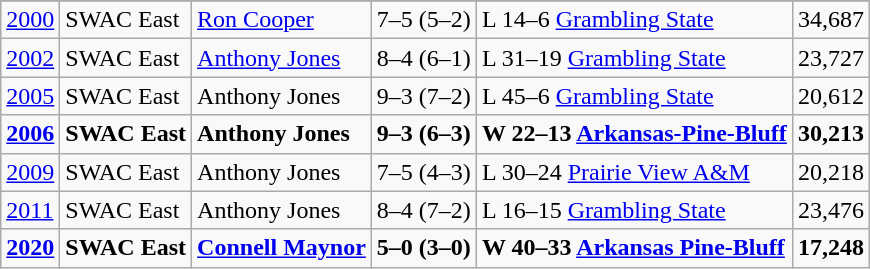<table class="wikitable">
<tr>
</tr>
<tr>
<td><a href='#'>2000</a></td>
<td>SWAC East</td>
<td><a href='#'>Ron Cooper</a></td>
<td>7–5 (5–2)</td>
<td>L 14–6 <a href='#'>Grambling State</a></td>
<td>34,687</td>
</tr>
<tr>
<td><a href='#'>2002</a></td>
<td>SWAC East</td>
<td><a href='#'>Anthony Jones</a></td>
<td>8–4 (6–1)</td>
<td>L 31–19 <a href='#'>Grambling State</a></td>
<td>23,727</td>
</tr>
<tr>
<td><a href='#'>2005</a></td>
<td>SWAC East</td>
<td>Anthony Jones</td>
<td>9–3 (7–2)</td>
<td>L 45–6 <a href='#'>Grambling State</a></td>
<td>20,612</td>
</tr>
<tr>
<td><strong><a href='#'>2006</a></strong></td>
<td><strong>SWAC East</strong></td>
<td><strong>Anthony Jones</strong></td>
<td><strong>9–3 (6–3)</strong></td>
<td><strong>W 22–13 <a href='#'>Arkansas-Pine-Bluff</a></strong></td>
<td><strong>30,213</strong></td>
</tr>
<tr>
<td><a href='#'>2009</a></td>
<td>SWAC East</td>
<td>Anthony Jones</td>
<td>7–5 (4–3)</td>
<td>L 30–24 <a href='#'>Prairie View A&M</a></td>
<td>20,218</td>
</tr>
<tr>
<td><a href='#'>2011</a></td>
<td>SWAC East</td>
<td>Anthony Jones</td>
<td>8–4 (7–2)</td>
<td>L 16–15 <a href='#'>Grambling State</a></td>
<td>23,476</td>
</tr>
<tr>
<td><strong><a href='#'>2020</a></strong></td>
<td><strong>SWAC East</strong></td>
<td><strong><a href='#'>Connell Maynor</a></strong></td>
<td><strong>5–0 (3–0)</strong></td>
<td><strong>W 40–33 <a href='#'>Arkansas Pine-Bluff</a></strong></td>
<td><strong>17,248</strong></td>
</tr>
</table>
